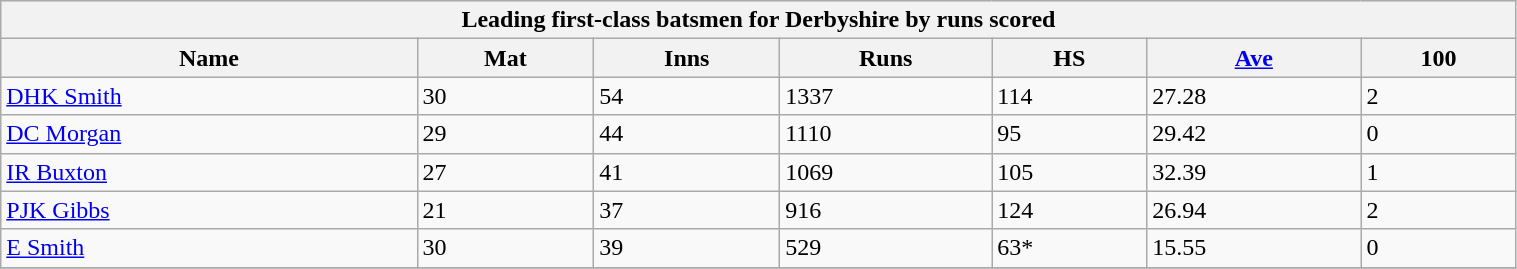<table class="wikitable" width="80%">
<tr bgcolor="#efefef">
<th colspan=7>Leading first-class batsmen for Derbyshire by runs scored</th>
</tr>
<tr bgcolor="#efefef">
<th>Name</th>
<th>Mat</th>
<th>Inns</th>
<th>Runs</th>
<th>HS</th>
<th><a href='#'>Ave</a></th>
<th>100</th>
</tr>
<tr>
<td><a href='#'>DHK Smith</a></td>
<td>30</td>
<td>54</td>
<td>1337</td>
<td>114</td>
<td>27.28</td>
<td>2</td>
</tr>
<tr>
<td><a href='#'>DC Morgan</a></td>
<td>29</td>
<td>44</td>
<td>1110</td>
<td>95</td>
<td>29.42</td>
<td>0</td>
</tr>
<tr>
<td><a href='#'>IR Buxton</a></td>
<td>27</td>
<td>41</td>
<td>1069</td>
<td>105</td>
<td>32.39</td>
<td>1</td>
</tr>
<tr>
<td><a href='#'>PJK Gibbs</a></td>
<td>21</td>
<td>37</td>
<td>916</td>
<td>124</td>
<td>26.94</td>
<td>2</td>
</tr>
<tr>
<td><a href='#'>E Smith</a></td>
<td>30</td>
<td>39</td>
<td>529</td>
<td>63*</td>
<td>15.55</td>
<td>0</td>
</tr>
<tr>
</tr>
</table>
